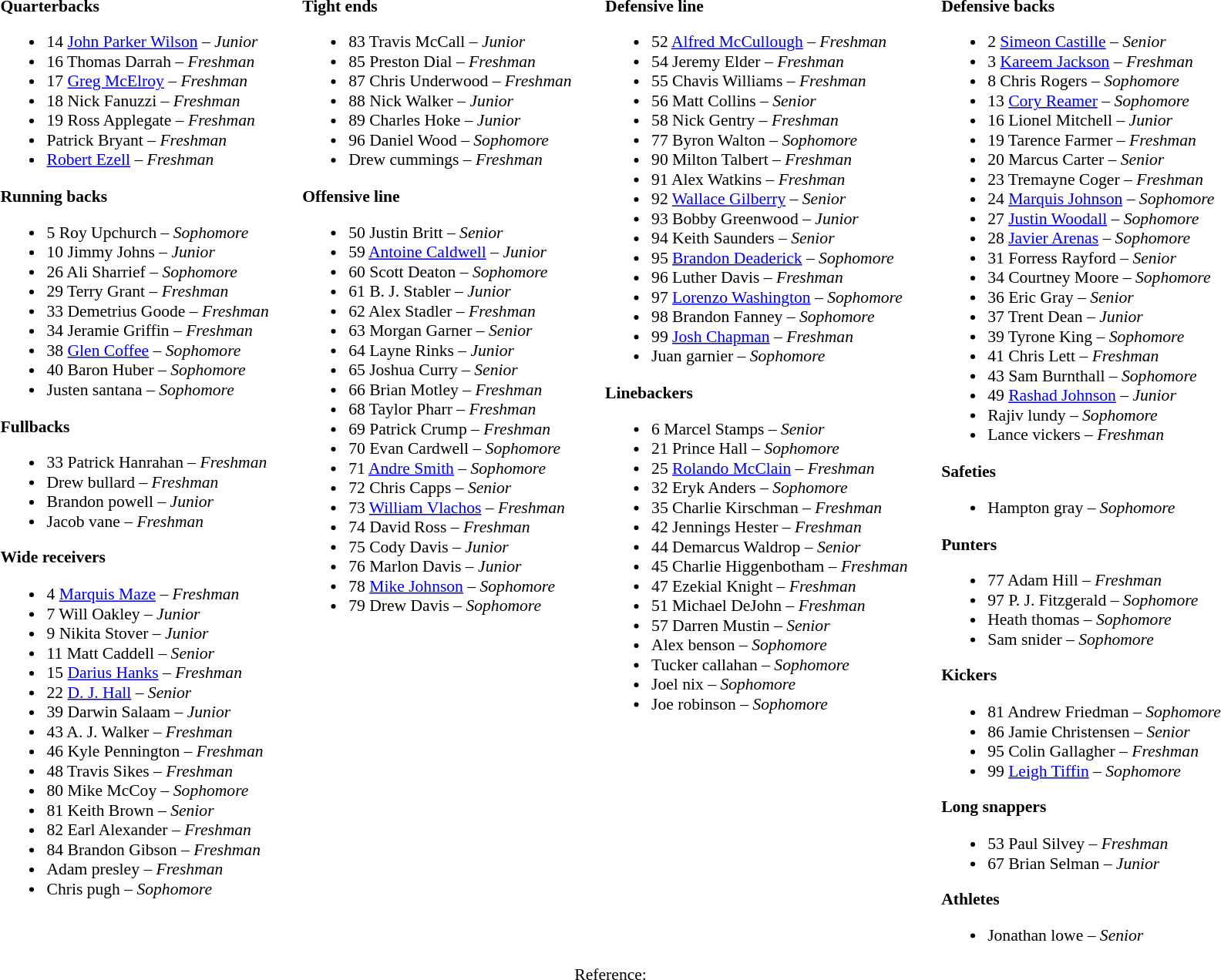<table class="toccolours" style="border-collapse: collapse; font-size:90%;">
<tr>
<td valign="top"><br><strong>Quarterbacks</strong><ul><li>14 <a href='#'>John Parker Wilson</a> – <em>Junior</em></li><li>16 Thomas Darrah – <em>Freshman</em></li><li>17 <a href='#'>Greg McElroy</a> – <em> Freshman</em></li><li>18 Nick Fanuzzi – <em>Freshman</em></li><li>19 Ross Applegate – <em>Freshman</em></li><li>Patrick Bryant – <em>Freshman</em></li><li><a href='#'>Robert Ezell</a> – <em>Freshman</em></li></ul><strong>Running backs</strong><ul><li>5 Roy Upchurch – <em> Sophomore</em></li><li>10 Jimmy Johns – <em> Junior</em></li><li>26 Ali Sharrief – <em> Sophomore</em></li><li>29 Terry Grant – <em> Freshman</em></li><li>33 Demetrius Goode – <em>Freshman</em></li><li>34 Jeramie Griffin – <em>Freshman</em></li><li>38 <a href='#'>Glen Coffee</a> – <em>Sophomore</em></li><li>40 Baron Huber – <em> Sophomore</em></li><li>Justen santana – <em>Sophomore</em></li></ul><strong>Fullbacks</strong><ul><li>33 Patrick Hanrahan – <em>Freshman</em></li><li>Drew bullard – <em>Freshman</em></li><li>Brandon powell – <em>Junior</em></li><li>Jacob vane – <em> Freshman</em></li></ul><strong>Wide receivers</strong><ul><li>4 <a href='#'>Marquis Maze</a> – <em>Freshman</em></li><li>7 Will Oakley – <em> Junior</em></li><li>9 Nikita Stover – <em>Junior</em></li><li>11 Matt Caddell – <em> Senior</em></li><li>15 <a href='#'>Darius Hanks</a> – <em>Freshman</em></li><li>22 <a href='#'>D. J. Hall</a> – <em>Senior</em></li><li>39 Darwin Salaam – <em>Junior</em></li><li>43 A. J. Walker – <em>Freshman</em></li><li>46 Kyle Pennington – <em>Freshman</em></li><li>48 Travis Sikes – <em>Freshman</em></li><li>80 Mike McCoy – <em>Sophomore</em></li><li>81 Keith Brown – <em>Senior</em></li><li>82 Earl Alexander – <em>Freshman</em></li><li>84 Brandon Gibson – <em>Freshman</em></li><li>Adam presley – <em>Freshman</em></li><li>Chris pugh – <em>Sophomore</em></li></ul></td>
<td width="25"> </td>
<td valign="top"><br><strong>Tight ends</strong><ul><li>83 Travis McCall – <em>Junior</em></li><li>85 Preston Dial – <em>Freshman</em></li><li>87 Chris Underwood – <em>Freshman</em></li><li>88 Nick Walker – <em> Junior</em></li><li>89 Charles Hoke – <em>Junior</em></li><li>96 Daniel Wood – <em>Sophomore</em></li><li>Drew cummings – <em>Freshman</em></li></ul><strong>Offensive line</strong><ul><li>50 Justin Britt – <em>Senior</em></li><li>59 <a href='#'>Antoine Caldwell</a> – <em> Junior</em></li><li>60 Scott Deaton – <em> Sophomore</em></li><li>61 B. J. Stabler – <em> Junior</em></li><li>62 Alex Stadler – <em>Freshman</em></li><li>63 Morgan Garner – <em>Senior</em></li><li>64 Layne Rinks – <em>Junior</em></li><li>65 Joshua Curry – <em>Senior</em></li><li>66 Brian Motley – <em>Freshman</em></li><li>68 Taylor Pharr – <em>Freshman</em></li><li>69 Patrick Crump – <em>Freshman</em></li><li>70 Evan Cardwell – <em> Sophomore</em></li><li>71 <a href='#'>Andre Smith</a> – <em>Sophomore</em></li><li>72 Chris Capps – <em> Senior</em></li><li>73 <a href='#'>William Vlachos</a> – <em>Freshman</em></li><li>74 David Ross – <em>Freshman</em></li><li>75 Cody Davis – <em> Junior</em></li><li>76 Marlon Davis – <em>Junior</em></li><li>78 <a href='#'>Mike Johnson</a> – <em> Sophomore</em></li><li>79 Drew Davis – <em> Sophomore</em></li></ul></td>
<td width="25"> </td>
<td valign="top"><br><strong>Defensive line</strong><ul><li>52 <a href='#'>Alfred McCullough</a> – <em>Freshman</em></li><li>54 Jeremy Elder – <em>Freshman</em></li><li>55 Chavis Williams – <em>Freshman</em></li><li>56 Matt Collins – <em> Senior</em></li><li>58 Nick Gentry – <em>Freshman</em></li><li>77 Byron Walton – <em> Sophomore</em></li><li>90 Milton Talbert – <em>Freshman</em></li><li>91 Alex Watkins – <em>Freshman</em></li><li>92 <a href='#'>Wallace Gilberry</a> – <em> Senior</em></li><li>93 Bobby Greenwood – <em>Junior</em></li><li>94 Keith Saunders – <em> Senior</em></li><li>95 <a href='#'>Brandon Deaderick</a> – <em> Sophomore</em></li><li>96 Luther Davis – <em>Freshman</em></li><li>97 <a href='#'>Lorenzo Washington</a> – <em> Sophomore</em></li><li>98 Brandon Fanney – <em> Sophomore</em></li><li>99 <a href='#'>Josh Chapman</a> – <em>Freshman</em></li><li>Juan garnier – <em>Sophomore</em></li></ul><strong>Linebackers</strong><ul><li>6 Marcel Stamps – <em>Senior</em></li><li>21 Prince Hall – <em> Sophomore</em></li><li>25 <a href='#'>Rolando McClain</a> – <em>Freshman</em></li><li>32 Eryk Anders – <em> Sophomore</em></li><li>35 Charlie Kirschman – <em>Freshman</em></li><li>42 Jennings Hester – <em>Freshman</em></li><li>44 Demarcus Waldrop – <em> Senior</em></li><li>45 Charlie Higgenbotham – <em>Freshman</em></li><li>47 Ezekial Knight – <em>Freshman</em></li><li>51 Michael DeJohn – <em>Freshman</em></li><li>57 Darren Mustin – <em> Senior</em></li><li>Alex benson – <em>Sophomore</em></li><li>Tucker callahan – <em>Sophomore</em></li><li>Joel nix – <em>Sophomore</em></li><li>Joe robinson – <em>Sophomore</em></li></ul></td>
<td width="25"> </td>
<td valign="top"><br><strong>Defensive backs</strong><ul><li>2 <a href='#'>Simeon Castille</a> – <em>Senior</em></li><li>3 <a href='#'>Kareem Jackson</a> – <em>Freshman</em></li><li>8 Chris Rogers – <em> Sophomore</em></li><li>13 <a href='#'>Cory Reamer</a> – <em>Sophomore</em></li><li>16 Lionel Mitchell – <em>Junior</em></li><li>19 Tarence Farmer – <em>Freshman</em></li><li>20 Marcus Carter – <em>Senior</em></li><li>23 Tremayne Coger – <em>Freshman</em></li><li>24 <a href='#'>Marquis Johnson</a> – <em>Sophomore</em></li><li>27 <a href='#'>Justin Woodall</a> – <em>Sophomore</em></li><li>28 <a href='#'>Javier Arenas</a> – <em>Sophomore</em></li><li>31 Forress Rayford – <em>Senior</em></li><li>34 Courtney Moore – <em>Sophomore</em></li><li>36 Eric Gray – <em> Senior</em></li><li>37 Trent Dean – <em>Junior</em></li><li>39 Tyrone King – <em>Sophomore</em></li><li>41 Chris Lett – <em>Freshman</em></li><li>43 Sam Burnthall – <em>Sophomore</em></li><li>49 <a href='#'>Rashad Johnson</a> – <em> Junior</em></li><li>Rajiv lundy – <em>Sophomore</em></li><li>Lance vickers – <em>Freshman</em></li></ul><strong>Safeties</strong><ul><li>Hampton gray – <em>Sophomore</em></li></ul><strong>Punters</strong><ul><li>77 Adam Hill – <em> Freshman</em></li><li>97 P. J. Fitzgerald – <em> Sophomore</em></li><li>Heath thomas – <em>Sophomore</em></li><li>Sam snider – <em>Sophomore</em></li></ul><strong>Kickers</strong><ul><li>81 Andrew Friedman – <em>Sophomore</em></li><li>86 Jamie Christensen – <em> Senior</em></li><li>95 Colin Gallagher – <em>Freshman</em></li><li>99 <a href='#'>Leigh Tiffin</a> – <em>Sophomore</em></li></ul><strong>Long snappers</strong><ul><li>53 Paul Silvey – <em>Freshman</em></li><li>67 Brian Selman – <em>Junior</em></li></ul><strong>Athletes</strong><ul><li>Jonathan lowe – <em>Senior</em></li></ul></td>
</tr>
<tr>
<td colspan="7" align="center">Reference:</td>
</tr>
</table>
